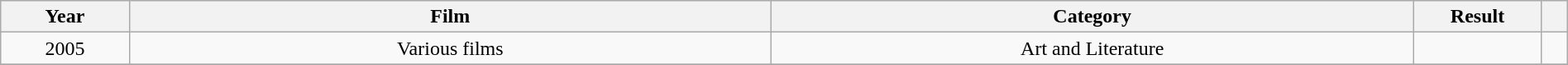<table class="wikitable sortable" style="width:100%;">
<tr>
<th style="width:5%;">Year</th>
<th style="width:25%;">Film</th>
<th style="width:25%;">Category</th>
<th style="width:5%;">Result</th>
<th style="width:1%;" class="unsortable"></th>
</tr>
<tr>
<td style="text-align:center;">2005</td>
<td style="text-align:center;">Various films</td>
<td style="text-align:center;">Art and Literature</td>
<td></td>
<td></td>
</tr>
<tr>
</tr>
</table>
